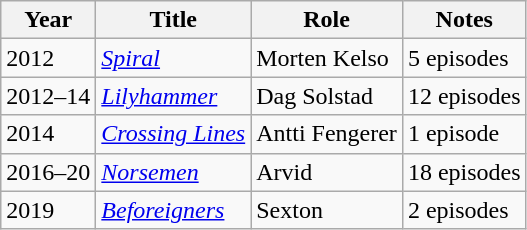<table class="wikitable sortable">
<tr>
<th>Year</th>
<th>Title</th>
<th>Role</th>
<th class="unsortable">Notes</th>
</tr>
<tr>
<td>2012</td>
<td><em><a href='#'>Spiral</a></em></td>
<td>Morten Kelso</td>
<td>5 episodes</td>
</tr>
<tr>
<td>2012–14</td>
<td><em><a href='#'>Lilyhammer</a></em></td>
<td>Dag Solstad</td>
<td>12 episodes</td>
</tr>
<tr>
<td>2014</td>
<td><em><a href='#'>Crossing Lines</a></em></td>
<td>Antti Fengerer</td>
<td>1 episode</td>
</tr>
<tr>
<td>2016–20</td>
<td><em><a href='#'>Norsemen</a></em></td>
<td>Arvid</td>
<td>18 episodes</td>
</tr>
<tr>
<td>2019</td>
<td><em><a href='#'>Beforeigners</a></em></td>
<td>Sexton</td>
<td>2 episodes</td>
</tr>
</table>
